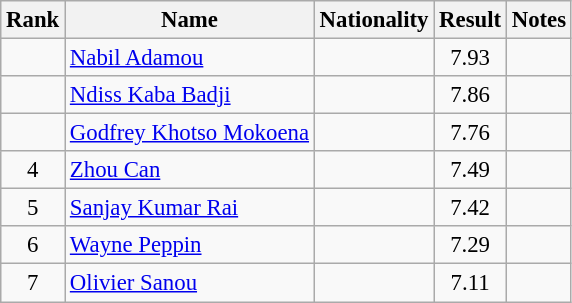<table class="wikitable sortable" style="text-align:center;font-size:95%">
<tr>
<th>Rank</th>
<th>Name</th>
<th>Nationality</th>
<th>Result</th>
<th>Notes</th>
</tr>
<tr>
<td></td>
<td align=left><a href='#'>Nabil Adamou</a></td>
<td align=left></td>
<td>7.93</td>
<td></td>
</tr>
<tr>
<td></td>
<td align=left><a href='#'>Ndiss Kaba Badji</a></td>
<td align=left></td>
<td>7.86</td>
<td></td>
</tr>
<tr>
<td></td>
<td align=left><a href='#'>Godfrey Khotso Mokoena</a></td>
<td align=left></td>
<td>7.76</td>
<td></td>
</tr>
<tr>
<td>4</td>
<td align=left><a href='#'>Zhou Can</a></td>
<td align=left></td>
<td>7.49</td>
<td></td>
</tr>
<tr>
<td>5</td>
<td align=left><a href='#'>Sanjay Kumar Rai</a></td>
<td align=left></td>
<td>7.42</td>
<td></td>
</tr>
<tr>
<td>6</td>
<td align=left><a href='#'>Wayne Peppin</a></td>
<td align=left></td>
<td>7.29</td>
<td></td>
</tr>
<tr>
<td>7</td>
<td align=left><a href='#'>Olivier Sanou</a></td>
<td align=left></td>
<td>7.11</td>
<td></td>
</tr>
</table>
